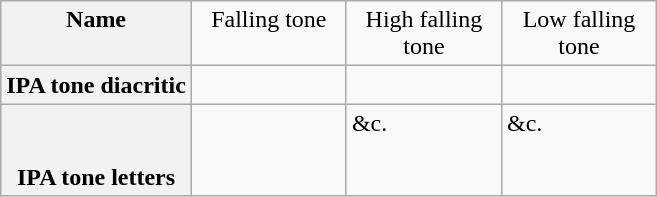<table class=wikitable>
<tr style="vertical-align:top; text-align:center;">
<th>Name</th>
<td style="width: 6em;">Falling tone</td>
<td style="width: 6em;">High falling tone</td>
<td style="width: 6em;">Low falling tone</td>
</tr>
<tr align=center>
<th>IPA tone diacritic</th>
<td></td>
<td></td>
<td></td>
</tr>
<tr valign=top>
<th> <br> <br>IPA tone letters</th>
<td></td>
<td> &c.</td>
<td> &c.</td>
</tr>
</table>
